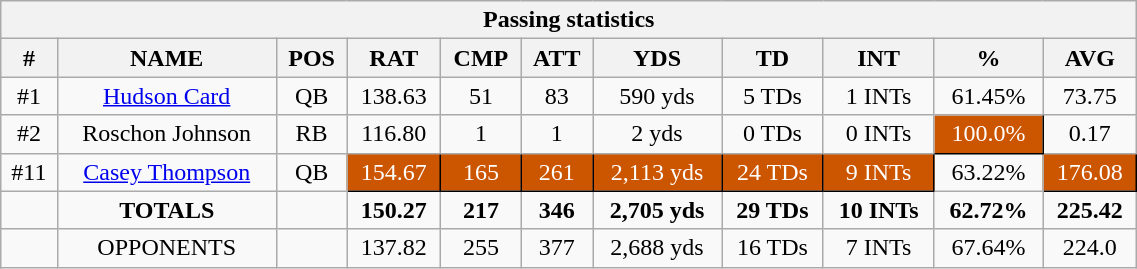<table style="width:60%; text-align:center;" class="wikitable collapsible collapsed">
<tr>
<th colspan="12">Passing statistics</th>
</tr>
<tr>
<th>#</th>
<th>NAME</th>
<th>POS</th>
<th>RAT</th>
<th>CMP</th>
<th>ATT</th>
<th>YDS</th>
<th>TD</th>
<th>INT</th>
<th>%</th>
<th>AVG</th>
</tr>
<tr>
<td>#1</td>
<td><a href='#'>Hudson Card</a></td>
<td>QB</td>
<td>138.63</td>
<td>51</td>
<td>83</td>
<td>590 yds</td>
<td>5 TDs</td>
<td>1 INTs</td>
<td>61.45%</td>
<td>73.75</td>
</tr>
<tr>
<td>#2</td>
<td>Roschon Johnson</td>
<td>RB</td>
<td>116.80</td>
<td>1</td>
<td>1</td>
<td>2 yds</td>
<td>0 TDs</td>
<td>0 INTs</td>
<td style="background:#CC5500; color:#ffffff; border: 1px solid black">100.0%</td>
<td>0.17</td>
</tr>
<tr>
<td>#11</td>
<td><a href='#'>Casey Thompson</a></td>
<td>QB</td>
<td style="background:#CC5500; color:#ffffff; border: 1px solid black">154.67</td>
<td style="background:#CC5500; color:#ffffff; border: 1px solid black">165</td>
<td style="background:#CC5500; color:#ffffff; border: 1px solid black">261</td>
<td style="background:#CC5500; color:#ffffff; border: 1px solid black">2,113 yds</td>
<td style="background:#CC5500; color:#ffffff; border: 1px solid black">24 TDs</td>
<td style="background:#CC5500; color:#ffffff; border: 1px solid black">9 INTs</td>
<td>63.22%</td>
<td style="background:#CC5500; color:#ffffff; border: 1px solid black">176.08</td>
</tr>
<tr>
<td></td>
<td><strong>TOTALS</strong></td>
<td></td>
<td><strong>150.27</strong></td>
<td><strong>217</strong></td>
<td><strong>346</strong></td>
<td><strong>2,705 yds</strong></td>
<td><strong>29 TDs</strong></td>
<td><strong>10 INTs</strong></td>
<td><strong>62.72%</strong></td>
<td><strong>225.42</strong></td>
</tr>
<tr>
<td></td>
<td>OPPONENTS</td>
<td></td>
<td>137.82</td>
<td>255</td>
<td>377</td>
<td>2,688 yds</td>
<td>16 TDs</td>
<td>7 INTs</td>
<td>67.64%</td>
<td>224.0</td>
</tr>
</table>
